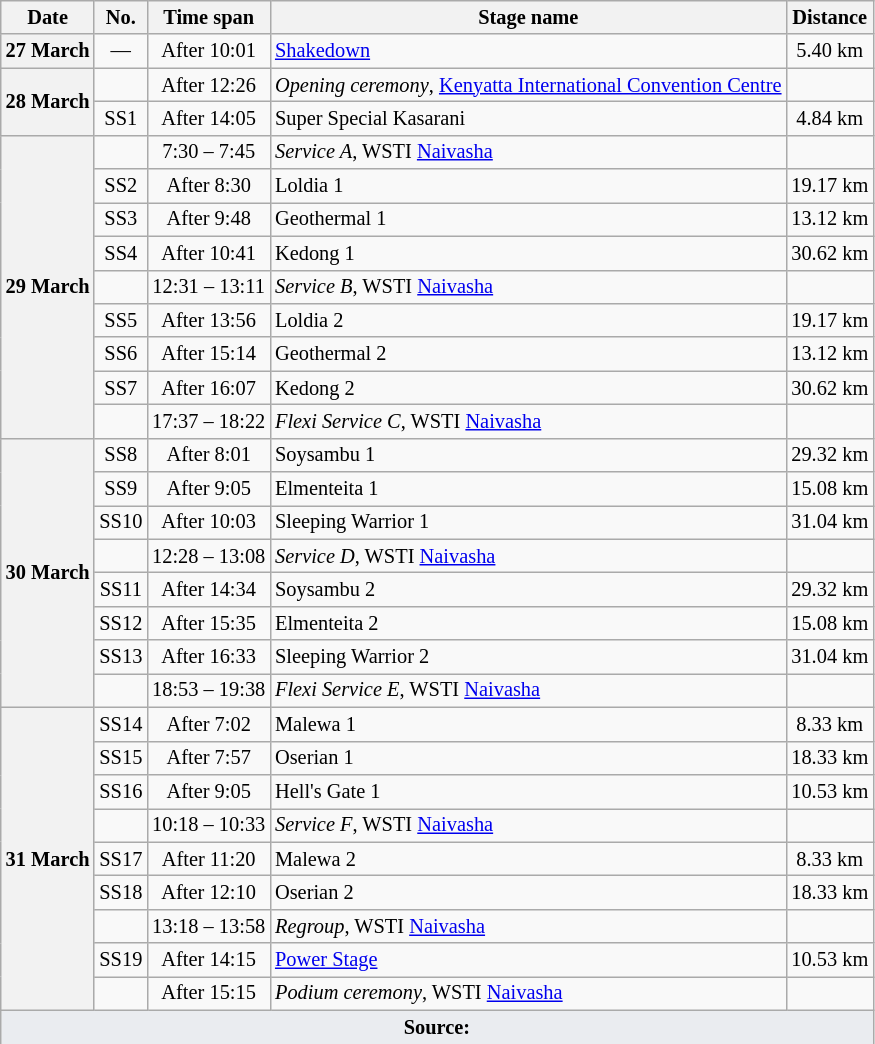<table class="wikitable" style="font-size: 85%;">
<tr>
<th>Date</th>
<th>No.</th>
<th>Time span</th>
<th>Stage name</th>
<th>Distance</th>
</tr>
<tr>
<th>27 March</th>
<td align="center">—</td>
<td align="center">After 10:01</td>
<td><a href='#'>Shakedown</a></td>
<td align="center">5.40 km</td>
</tr>
<tr>
<th rowspan="2">28 March</th>
<td align="center"></td>
<td align="center">After 12:26</td>
<td><em>Opening ceremony</em>, <a href='#'>Kenyatta International Convention Centre</a></td>
<td></td>
</tr>
<tr>
<td align="center">SS1</td>
<td align="center">After 14:05</td>
<td>Super Special Kasarani</td>
<td align="center">4.84 km</td>
</tr>
<tr>
<th rowspan="9">29 March</th>
<td align="center"></td>
<td align="center">7:30 – 7:45</td>
<td><em>Service A</em>, WSTI <a href='#'>Naivasha</a></td>
<td></td>
</tr>
<tr>
<td align="center">SS2</td>
<td align="center">After 8:30</td>
<td>Loldia 1</td>
<td align="center">19.17 km</td>
</tr>
<tr>
<td align="center">SS3</td>
<td align="center">After 9:48</td>
<td>Geothermal 1</td>
<td align="center">13.12 km</td>
</tr>
<tr>
<td align="center">SS4</td>
<td align="center">After 10:41</td>
<td>Kedong 1</td>
<td align="center">30.62 km</td>
</tr>
<tr>
<td align="center"></td>
<td align="center">12:31 – 13:11</td>
<td><em>Service B</em>, WSTI <a href='#'>Naivasha</a></td>
<td></td>
</tr>
<tr>
<td align="center">SS5</td>
<td align="center">After 13:56</td>
<td>Loldia 2</td>
<td align="center">19.17 km</td>
</tr>
<tr>
<td align="center">SS6</td>
<td align="center">After 15:14</td>
<td>Geothermal 2</td>
<td align="center">13.12 km</td>
</tr>
<tr>
<td align="center">SS7</td>
<td align="center">After 16:07</td>
<td>Kedong 2</td>
<td align="center">30.62 km</td>
</tr>
<tr>
<td align="center"></td>
<td align="center">17:37 – 18:22</td>
<td><em>Flexi Service C</em>, WSTI <a href='#'>Naivasha</a></td>
<td></td>
</tr>
<tr>
<th rowspan="8">30 March</th>
<td align="center">SS8</td>
<td align="center">After 8:01</td>
<td>Soysambu 1</td>
<td align="center">29.32 km</td>
</tr>
<tr>
<td align="center">SS9</td>
<td align="center">After 9:05</td>
<td>Elmenteita 1</td>
<td align="center">15.08 km</td>
</tr>
<tr>
<td align="center">SS10</td>
<td align="center">After 10:03</td>
<td>Sleeping Warrior 1</td>
<td align="center">31.04 km</td>
</tr>
<tr>
<td align="center"></td>
<td align="center">12:28 – 13:08</td>
<td><em>Service D</em>, WSTI <a href='#'>Naivasha</a></td>
<td></td>
</tr>
<tr>
<td align="center">SS11</td>
<td align="center">After 14:34</td>
<td>Soysambu 2</td>
<td align="center">29.32 km</td>
</tr>
<tr>
<td align="center">SS12</td>
<td align="center">After 15:35</td>
<td>Elmenteita 2</td>
<td align="center">15.08 km</td>
</tr>
<tr>
<td align="center">SS13</td>
<td align="center">After 16:33</td>
<td>Sleeping Warrior 2</td>
<td align="center">31.04 km</td>
</tr>
<tr>
<td align="center"></td>
<td align="center">18:53 – 19:38</td>
<td><em>Flexi Service E</em>, WSTI <a href='#'>Naivasha</a></td>
<td></td>
</tr>
<tr>
<th rowspan="9">31 March</th>
<td align="center">SS14</td>
<td align="center">After 7:02</td>
<td>Malewa 1</td>
<td align="center">8.33 km</td>
</tr>
<tr>
<td align="center">SS15</td>
<td align="center">After 7:57</td>
<td>Oserian 1</td>
<td align="center">18.33 km</td>
</tr>
<tr>
<td align="center">SS16</td>
<td align="center">After 9:05</td>
<td>Hell's Gate 1</td>
<td align="center">10.53 km</td>
</tr>
<tr>
<td align="center"></td>
<td align="center">10:18 – 10:33</td>
<td><em>Service F</em>, WSTI <a href='#'>Naivasha</a></td>
<td></td>
</tr>
<tr>
<td align="center">SS17</td>
<td align="center">After 11:20</td>
<td>Malewa 2</td>
<td align="center">8.33 km</td>
</tr>
<tr>
<td align="center">SS18</td>
<td align="center">After 12:10</td>
<td>Oserian 2</td>
<td align="center">18.33 km</td>
</tr>
<tr>
<td align="center"></td>
<td align="center">13:18 – 13:58</td>
<td><em>Regroup</em>, WSTI <a href='#'>Naivasha</a></td>
<td></td>
</tr>
<tr>
<td align="center">SS19</td>
<td align="center">After 14:15</td>
<td><a href='#'>Power Stage</a></td>
<td align="center">10.53 km</td>
</tr>
<tr>
<td align="center"></td>
<td align="center">After 15:15</td>
<td><em>Podium ceremony</em>, WSTI <a href='#'>Naivasha</a></td>
<td></td>
</tr>
<tr>
<td colspan="5" style="background-color:#EAECF0;text-align:center"><strong>Source:</strong></td>
</tr>
<tr>
</tr>
</table>
